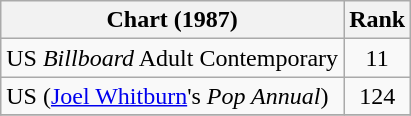<table class="wikitable">
<tr>
<th>Chart (1987)</th>
<th style="text-align:center;">Rank</th>
</tr>
<tr>
<td>US <em>Billboard</em> Adult Contemporary</td>
<td style="text-align:center;">11</td>
</tr>
<tr>
<td>US (<a href='#'>Joel Whitburn</a>'s <em>Pop Annual</em>)</td>
<td style="text-align:center;">124</td>
</tr>
<tr>
</tr>
</table>
